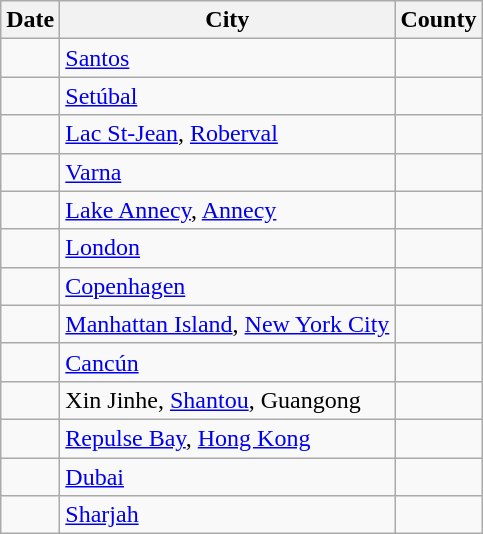<table class="wikitable sortable">
<tr>
<th>Date</th>
<th>City</th>
<th>County</th>
</tr>
<tr>
<td></td>
<td><a href='#'>Santos</a></td>
<td></td>
</tr>
<tr>
<td></td>
<td><a href='#'>Setúbal</a></td>
<td></td>
</tr>
<tr>
<td></td>
<td><a href='#'>Lac St-Jean</a>, <a href='#'>Roberval</a></td>
<td></td>
</tr>
<tr>
<td></td>
<td><a href='#'>Varna</a></td>
<td></td>
</tr>
<tr>
<td></td>
<td><a href='#'>Lake Annecy</a>, <a href='#'>Annecy</a></td>
<td></td>
</tr>
<tr>
<td></td>
<td><a href='#'>London</a></td>
<td></td>
</tr>
<tr>
<td></td>
<td><a href='#'>Copenhagen</a></td>
<td></td>
</tr>
<tr>
<td></td>
<td><a href='#'>Manhattan Island</a>, <a href='#'>New York City</a></td>
<td></td>
</tr>
<tr>
<td></td>
<td><a href='#'>Cancún</a></td>
<td></td>
</tr>
<tr>
<td></td>
<td>Xin Jinhe, <a href='#'>Shantou</a>, Guangong</td>
<td></td>
</tr>
<tr>
<td></td>
<td><a href='#'>Repulse Bay</a>, <a href='#'>Hong Kong</a></td>
<td></td>
</tr>
<tr>
<td></td>
<td><a href='#'>Dubai</a></td>
<td></td>
</tr>
<tr>
<td></td>
<td><a href='#'>Sharjah</a></td>
<td></td>
</tr>
</table>
